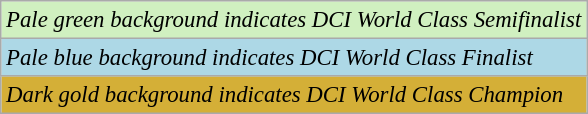<table class="wikitable" style="font-size:95%;">
<tr>
<td style="background-color:#d0f0c0"><em>Pale green background indicates DCI World Class Semifinalist</em></td>
</tr>
<tr>
<td style="background-color:#add8e6"><em>Pale blue background indicates DCI World Class Finalist</em></td>
</tr>
<tr>
<td style="background-color:#d4af37"><em>Dark gold background indicates DCI World Class Champion</em></td>
</tr>
</table>
